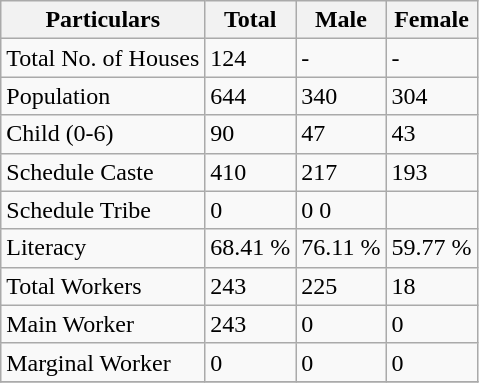<table class="wikitable sortable">
<tr>
<th>Particulars</th>
<th>Total</th>
<th>Male</th>
<th>Female</th>
</tr>
<tr>
<td>Total No. of Houses</td>
<td>124</td>
<td>-</td>
<td>-</td>
</tr>
<tr>
<td>Population</td>
<td>644</td>
<td>340</td>
<td>304</td>
</tr>
<tr>
<td>Child (0-6)</td>
<td>90</td>
<td>47</td>
<td>43</td>
</tr>
<tr>
<td>Schedule Caste</td>
<td>410</td>
<td>217</td>
<td>193</td>
</tr>
<tr>
<td>Schedule Tribe</td>
<td>0</td>
<td>0 	0</td>
</tr>
<tr>
<td>Literacy</td>
<td>68.41 %</td>
<td>76.11 %</td>
<td>59.77 %</td>
</tr>
<tr>
<td>Total Workers</td>
<td>243</td>
<td>225</td>
<td>18</td>
</tr>
<tr>
<td>Main Worker</td>
<td>243</td>
<td>0</td>
<td>0</td>
</tr>
<tr>
<td>Marginal Worker</td>
<td>0</td>
<td>0</td>
<td>0</td>
</tr>
<tr>
</tr>
</table>
